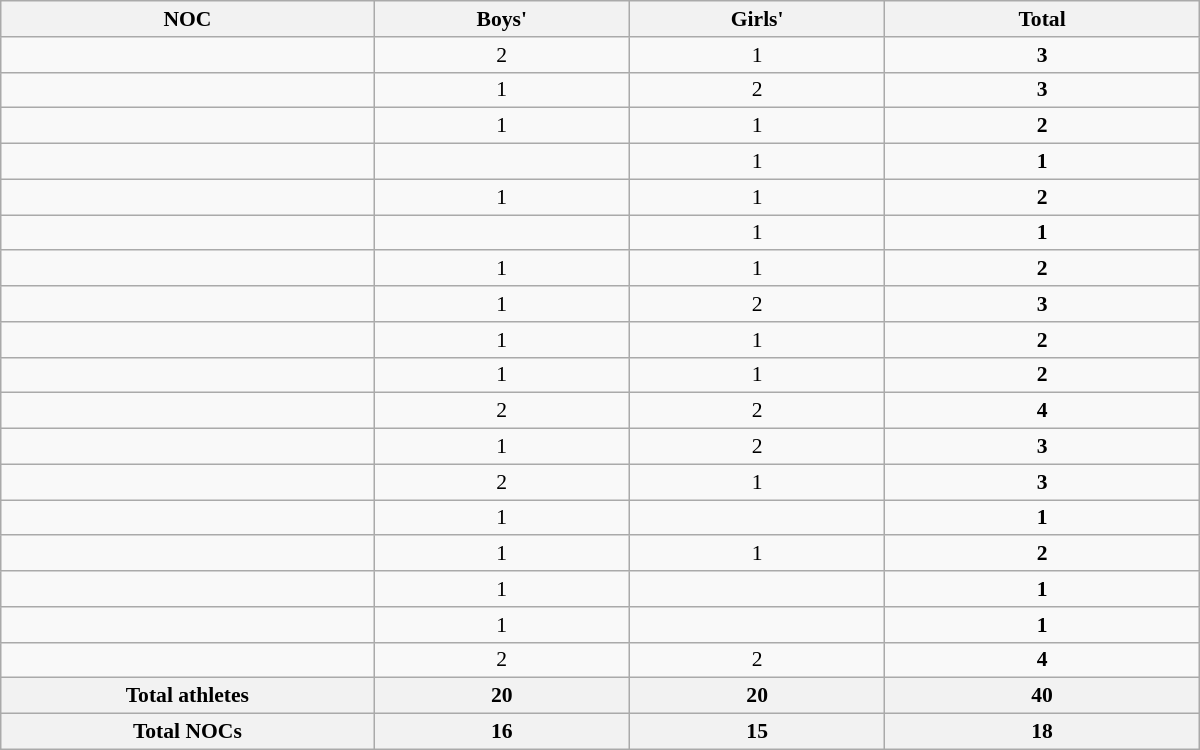<table class="wikitable collapsible sortable"  style="width:800px; text-align:center; font-size:90%;">
<tr>
<th style="text-align:center; width:120px;"><strong>NOC</strong></th>
<th width=80><strong>Boys' </strong></th>
<th width=80><strong>Girls' </strong></th>
<th width=100><strong>Total</strong></th>
</tr>
<tr>
<td align=left></td>
<td>2</td>
<td>1</td>
<td><strong>3</strong></td>
</tr>
<tr>
<td align=left></td>
<td>1</td>
<td>2</td>
<td><strong>3</strong></td>
</tr>
<tr>
<td align=left></td>
<td>1</td>
<td>1</td>
<td><strong>2</strong></td>
</tr>
<tr>
<td align=left></td>
<td></td>
<td>1</td>
<td><strong>1</strong></td>
</tr>
<tr>
<td align=left></td>
<td>1</td>
<td>1</td>
<td><strong>2</strong></td>
</tr>
<tr>
<td align=left></td>
<td></td>
<td>1</td>
<td><strong>1</strong></td>
</tr>
<tr>
<td align=left></td>
<td>1</td>
<td>1</td>
<td><strong>2</strong></td>
</tr>
<tr>
<td align=left></td>
<td>1</td>
<td>2</td>
<td><strong>3</strong></td>
</tr>
<tr>
<td align=left></td>
<td>1</td>
<td>1</td>
<td><strong>2</strong></td>
</tr>
<tr>
<td align=left></td>
<td>1</td>
<td>1</td>
<td><strong>2</strong></td>
</tr>
<tr>
<td align=left></td>
<td>2</td>
<td>2</td>
<td><strong>4</strong></td>
</tr>
<tr>
<td align=left></td>
<td>1</td>
<td>2</td>
<td><strong>3</strong></td>
</tr>
<tr>
<td align=left></td>
<td>2</td>
<td>1</td>
<td><strong>3</strong></td>
</tr>
<tr>
<td align=left></td>
<td>1</td>
<td></td>
<td><strong>1</strong></td>
</tr>
<tr>
<td align=left></td>
<td>1</td>
<td>1</td>
<td><strong>2</strong></td>
</tr>
<tr>
<td align=left></td>
<td>1</td>
<td></td>
<td><strong>1</strong></td>
</tr>
<tr>
<td align=left></td>
<td>1</td>
<td></td>
<td><strong>1</strong></td>
</tr>
<tr>
<td align=left></td>
<td>2</td>
<td>2</td>
<td><strong>4</strong></td>
</tr>
<tr class="sortbottom">
<th>Total athletes</th>
<th>20</th>
<th>20</th>
<th><strong>40</strong></th>
</tr>
<tr class="sortbottom">
<th>Total NOCs</th>
<th>16</th>
<th>15</th>
<th><strong>18</strong></th>
</tr>
</table>
